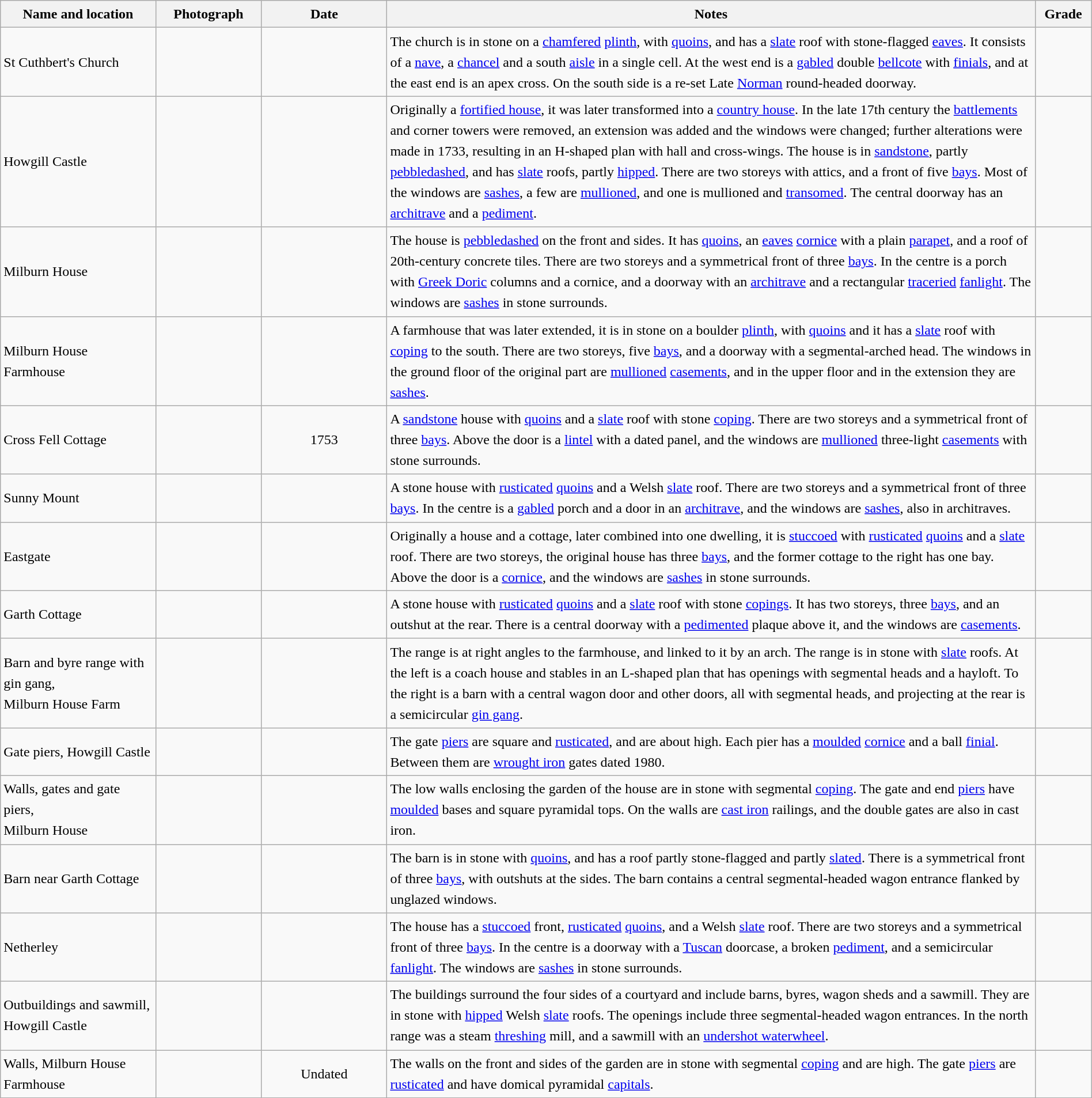<table class="wikitable sortable plainrowheaders" style="width:100%; border:0; text-align:left; line-height:150%;">
<tr>
<th scope="col"  style="width:150px">Name and location</th>
<th scope="col"  style="width:100px" class="unsortable">Photograph</th>
<th scope="col"  style="width:120px">Date</th>
<th scope="col"  style="width:650px" class="unsortable">Notes</th>
<th scope="col"  style="width:50px">Grade</th>
</tr>
<tr>
<td>St Cuthbert's Church<br><small></small></td>
<td></td>
<td align="center"></td>
<td>The church is in stone on a <a href='#'>chamfered</a> <a href='#'>plinth</a>, with <a href='#'>quoins</a>, and has a <a href='#'>slate</a> roof with stone-flagged <a href='#'>eaves</a>.  It consists of a <a href='#'>nave</a>, a <a href='#'>chancel</a> and a south <a href='#'>aisle</a> in a single cell.  At the west end is a <a href='#'>gabled</a> double <a href='#'>bellcote</a> with <a href='#'>finials</a>, and at the east end is an apex cross.  On the south side is a re-set Late <a href='#'>Norman</a> round-headed doorway.</td>
<td align="center" ></td>
</tr>
<tr>
<td>Howgill Castle<br><small></small></td>
<td></td>
<td align="center"></td>
<td>Originally a <a href='#'>fortified house</a>, it was later transformed into a <a href='#'>country house</a>.  In the late 17th century the <a href='#'>battlements</a> and corner towers were removed, an extension was added and the windows were changed; further alterations were made in 1733, resulting in an H-shaped plan with hall and cross-wings.  The house is in <a href='#'>sandstone</a>, partly <a href='#'>pebbledashed</a>, and has <a href='#'>slate</a> roofs, partly <a href='#'>hipped</a>.  There are two storeys with attics, and a front of five <a href='#'>bays</a>.  Most of the windows are <a href='#'>sashes</a>, a few are <a href='#'>mullioned</a>, and one is mullioned and <a href='#'>transomed</a>.  The central doorway has an <a href='#'>architrave</a> and a <a href='#'>pediment</a>.</td>
<td align="center" ></td>
</tr>
<tr>
<td>Milburn House<br><small></small></td>
<td></td>
<td align="center"></td>
<td>The house is <a href='#'>pebbledashed</a> on the front and sides.  It has <a href='#'>quoins</a>, an <a href='#'>eaves</a> <a href='#'>cornice</a> with a plain <a href='#'>parapet</a>, and a roof of 20th-century concrete tiles.  There are two storeys and a symmetrical front of three <a href='#'>bays</a>.  In the centre is a porch with <a href='#'>Greek Doric</a> columns and a cornice, and a doorway with an <a href='#'>architrave</a> and a rectangular <a href='#'>traceried</a> <a href='#'>fanlight</a>.  The windows are <a href='#'>sashes</a> in stone surrounds.</td>
<td align="center" ></td>
</tr>
<tr>
<td>Milburn House Farmhouse<br><small></small></td>
<td></td>
<td align="center"></td>
<td>A farmhouse that was later extended, it is in stone on a boulder <a href='#'>plinth</a>, with <a href='#'>quoins</a> and it has a <a href='#'>slate</a> roof with <a href='#'>coping</a> to the south.  There are two storeys, five <a href='#'>bays</a>, and a doorway with a segmental-arched head.  The windows in the ground floor of the original part are <a href='#'>mullioned</a> <a href='#'>casements</a>, and in the upper floor and in the extension they are <a href='#'>sashes</a>.</td>
<td align="center" ></td>
</tr>
<tr>
<td>Cross Fell Cottage<br><small></small></td>
<td></td>
<td align="center">1753</td>
<td>A <a href='#'>sandstone</a> house with <a href='#'>quoins</a> and a <a href='#'>slate</a> roof with stone <a href='#'>coping</a>.  There are two storeys and a symmetrical front of three <a href='#'>bays</a>.  Above the door is a <a href='#'>lintel</a> with a dated panel, and the windows are <a href='#'>mullioned</a> three-light <a href='#'>casements</a> with stone surrounds.</td>
<td align="center" ></td>
</tr>
<tr>
<td>Sunny Mount<br><small></small></td>
<td></td>
<td align="center"></td>
<td>A stone house with <a href='#'>rusticated</a> <a href='#'>quoins</a> and a Welsh <a href='#'>slate</a> roof.  There are two storeys and a symmetrical front of three <a href='#'>bays</a>.  In the centre is a <a href='#'>gabled</a> porch and a door in an <a href='#'>architrave</a>, and the windows are <a href='#'>sashes</a>, also in architraves.</td>
<td align="center" ></td>
</tr>
<tr>
<td>Eastgate<br><small></small></td>
<td></td>
<td align="center"></td>
<td>Originally a house and a cottage, later combined into one dwelling, it is <a href='#'>stuccoed</a> with <a href='#'>rusticated</a> <a href='#'>quoins</a> and a <a href='#'>slate</a> roof.  There are two storeys, the original house has three <a href='#'>bays</a>, and the former cottage to the right has one bay.  Above the door is a <a href='#'>cornice</a>, and the windows are <a href='#'>sashes</a> in stone surrounds.</td>
<td align="center" ></td>
</tr>
<tr>
<td>Garth Cottage<br><small></small></td>
<td></td>
<td align="center"></td>
<td>A stone house with <a href='#'>rusticated</a> <a href='#'>quoins</a> and a <a href='#'>slate</a> roof with stone <a href='#'>copings</a>.  It has two storeys, three <a href='#'>bays</a>, and an outshut at the rear.  There is a central doorway with a <a href='#'>pedimented</a> plaque above it, and the windows are <a href='#'>casements</a>.</td>
<td align="center" ></td>
</tr>
<tr>
<td>Barn and byre range with gin gang,<br>Milburn House Farm<br><small></small></td>
<td></td>
<td align="center"></td>
<td>The range is at right angles to the farmhouse, and linked to it by an arch.  The range is in stone with <a href='#'>slate</a> roofs.  At the left is a coach house and stables in an L-shaped plan that has openings with segmental heads and a hayloft.  To the right is a barn with a central wagon door and other doors, all with segmental heads, and projecting at the rear is a semicircular <a href='#'>gin gang</a>.</td>
<td align="center" ></td>
</tr>
<tr>
<td>Gate piers, Howgill Castle<br><small></small></td>
<td></td>
<td align="center"></td>
<td>The gate <a href='#'>piers</a> are square and <a href='#'>rusticated</a>, and are about  high.  Each pier has a <a href='#'>moulded</a> <a href='#'>cornice</a> and a ball <a href='#'>finial</a>.  Between them are <a href='#'>wrought iron</a> gates dated 1980.</td>
<td align="center" ></td>
</tr>
<tr>
<td>Walls, gates and gate piers,<br>Milburn House<br><small></small></td>
<td></td>
<td align="center"></td>
<td>The low walls enclosing the garden of the house are in stone with segmental <a href='#'>coping</a>.  The gate and end <a href='#'>piers</a> have <a href='#'>moulded</a> bases and square pyramidal tops.  On the walls are <a href='#'>cast iron</a> railings, and the double gates are also in cast iron.</td>
<td align="center" ></td>
</tr>
<tr>
<td>Barn near Garth Cottage<br><small></small></td>
<td></td>
<td align="center"></td>
<td>The barn is in stone with <a href='#'>quoins</a>, and has a roof partly stone-flagged and partly <a href='#'>slated</a>.  There is a symmetrical front of three <a href='#'>bays</a>, with outshuts at the sides.  The barn contains a central segmental-headed wagon entrance flanked by unglazed windows.</td>
<td align="center" ></td>
</tr>
<tr>
<td>Netherley<br><small></small></td>
<td></td>
<td align="center"></td>
<td>The house has a <a href='#'>stuccoed</a> front, <a href='#'>rusticated</a> <a href='#'>quoins</a>, and a Welsh <a href='#'>slate</a> roof.  There are two storeys and a symmetrical front of three <a href='#'>bays</a>.  In the centre is a doorway with a <a href='#'>Tuscan</a> doorcase, a broken <a href='#'>pediment</a>, and a semicircular <a href='#'>fanlight</a>.  The windows are <a href='#'>sashes</a> in stone surrounds.</td>
<td align="center" ></td>
</tr>
<tr>
<td>Outbuildings and sawmill,<br>Howgill Castle<br><small></small></td>
<td></td>
<td align="center"></td>
<td>The buildings surround the four sides of a courtyard and include barns, byres, wagon sheds and a sawmill.  They are in stone with <a href='#'>hipped</a> Welsh <a href='#'>slate</a> roofs.  The openings include three segmental-headed wagon entrances.  In the north range was a steam <a href='#'>threshing</a> mill, and a sawmill with an <a href='#'>undershot waterwheel</a>.</td>
<td align="center" ></td>
</tr>
<tr>
<td>Walls, Milburn House Farmhouse<br><small></small></td>
<td></td>
<td align="center">Undated</td>
<td>The walls on the front and sides of the garden are in stone with segmental <a href='#'>coping</a> and are  high.  The gate <a href='#'>piers</a> are <a href='#'>rusticated</a> and have domical pyramidal <a href='#'>capitals</a>.</td>
<td align="center" ></td>
</tr>
<tr>
</tr>
</table>
